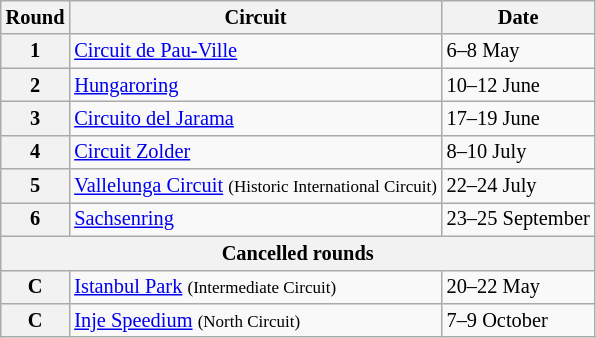<table class="wikitable" style="font-size: 85%;">
<tr>
<th>Round</th>
<th>Circuit</th>
<th>Date</th>
</tr>
<tr>
<th>1</th>
<td> <a href='#'>Circuit de Pau-Ville</a></td>
<td>6–8 May</td>
</tr>
<tr>
<th>2</th>
<td> <a href='#'>Hungaroring</a></td>
<td>10–12 June</td>
</tr>
<tr>
<th>3</th>
<td> <a href='#'>Circuito del Jarama</a></td>
<td>17–19 June</td>
</tr>
<tr>
<th>4</th>
<td> <a href='#'>Circuit Zolder</a></td>
<td>8–10 July</td>
</tr>
<tr>
<th>5</th>
<td> <a href='#'>Vallelunga Circuit</a> <small>(Historic International Circuit)</small></td>
<td>22–24 July</td>
</tr>
<tr>
<th>6</th>
<td> <a href='#'>Sachsenring</a></td>
<td>23–25 September</td>
</tr>
<tr>
<th colspan = 3>Cancelled rounds</th>
</tr>
<tr>
<th>C</th>
<td> <a href='#'>Istanbul Park</a> <small>(Intermediate Circuit)</small></td>
<td>20–22 May</td>
</tr>
<tr>
<th>C</th>
<td> <a href='#'>Inje Speedium</a> <small>(North Circuit)</small></td>
<td>7–9 October</td>
</tr>
</table>
